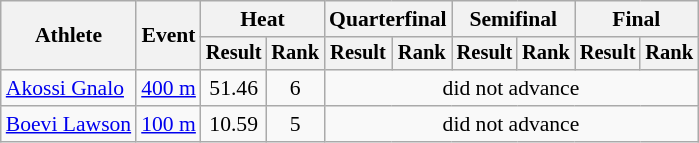<table class="wikitable" style="font-size:90%;">
<tr>
<th rowspan="2">Athlete</th>
<th rowspan="2">Event</th>
<th colspan="2">Heat</th>
<th colspan="2">Quarterfinal</th>
<th colspan="2">Semifinal</th>
<th colspan="2">Final</th>
</tr>
<tr style="font-size:95%">
<th>Result</th>
<th>Rank</th>
<th>Result</th>
<th>Rank</th>
<th>Result</th>
<th>Rank</th>
<th>Result</th>
<th>Rank</th>
</tr>
<tr align=center>
<td align=left><a href='#'>Akossi Gnalo</a></td>
<td align=left><a href='#'>400 m</a></td>
<td>51.46</td>
<td>6</td>
<td colspan=6>did not advance</td>
</tr>
<tr align=center>
<td align=left><a href='#'>Boevi Lawson</a></td>
<td align=left><a href='#'>100 m</a></td>
<td>10.59</td>
<td>5</td>
<td colspan=6>did not advance</td>
</tr>
</table>
